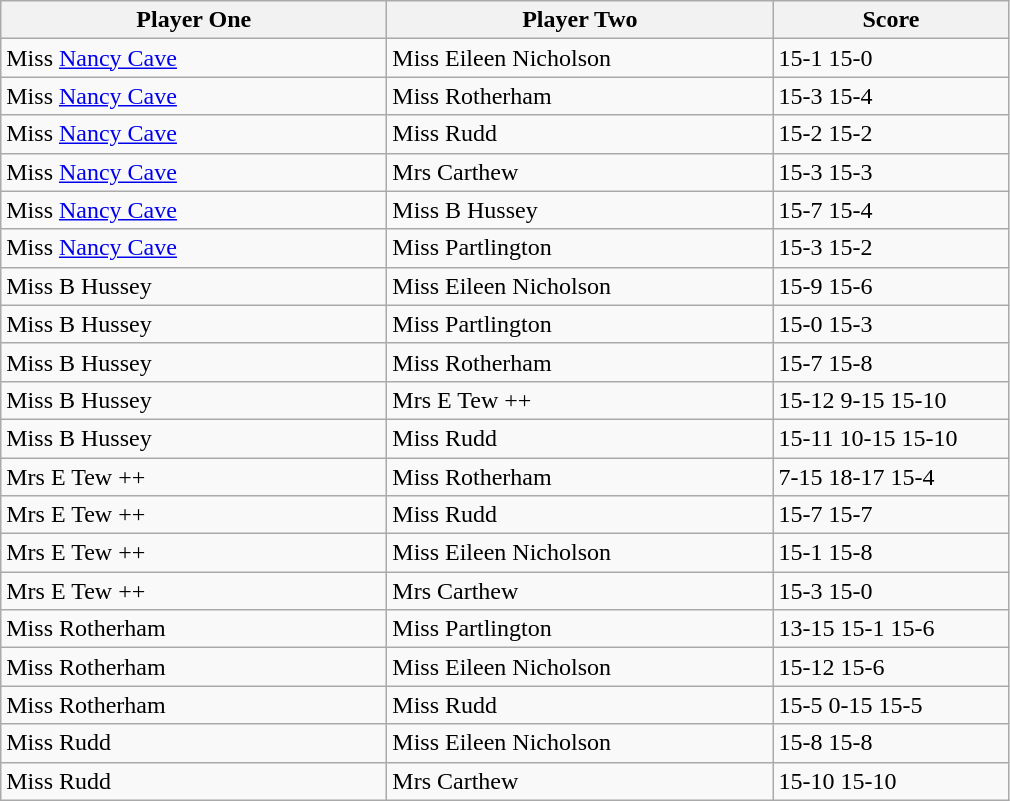<table class="wikitable">
<tr>
<th width=250>Player One</th>
<th width=250>Player Two</th>
<th width=150>Score</th>
</tr>
<tr>
<td> Miss <a href='#'>Nancy Cave</a></td>
<td> Miss Eileen Nicholson</td>
<td>15-1 15-0</td>
</tr>
<tr>
<td> Miss <a href='#'>Nancy Cave</a></td>
<td> Miss Rotherham</td>
<td>15-3 15-4</td>
</tr>
<tr>
<td> Miss <a href='#'>Nancy Cave</a></td>
<td> Miss Rudd</td>
<td>15-2 15-2</td>
</tr>
<tr>
<td> Miss <a href='#'>Nancy Cave</a></td>
<td> Mrs Carthew</td>
<td>15-3 15-3</td>
</tr>
<tr>
<td> Miss <a href='#'>Nancy Cave</a></td>
<td> Miss B Hussey</td>
<td>15-7 15-4</td>
</tr>
<tr>
<td> Miss <a href='#'>Nancy Cave</a></td>
<td> Miss Partlington</td>
<td>15-3 15-2</td>
</tr>
<tr>
<td> Miss B Hussey</td>
<td> Miss Eileen Nicholson</td>
<td>15-9 15-6</td>
</tr>
<tr>
<td> Miss B Hussey</td>
<td> Miss Partlington</td>
<td>15-0 15-3</td>
</tr>
<tr>
<td> Miss B Hussey</td>
<td> Miss Rotherham</td>
<td>15-7 15-8</td>
</tr>
<tr>
<td> Miss B Hussey</td>
<td> Mrs E Tew ++</td>
<td>15-12 9-15 15-10</td>
</tr>
<tr>
<td> Miss B Hussey</td>
<td> Miss Rudd</td>
<td>15-11 10-15 15-10</td>
</tr>
<tr>
<td> Mrs E Tew ++</td>
<td> Miss Rotherham</td>
<td>7-15 18-17 15-4</td>
</tr>
<tr>
<td> Mrs E Tew ++</td>
<td> Miss Rudd</td>
<td>15-7 15-7</td>
</tr>
<tr>
<td> Mrs E Tew ++</td>
<td> Miss Eileen Nicholson</td>
<td>15-1 15-8</td>
</tr>
<tr>
<td> Mrs E Tew ++</td>
<td> Mrs Carthew</td>
<td>15-3 15-0</td>
</tr>
<tr>
<td> Miss Rotherham</td>
<td> Miss Partlington</td>
<td>13-15 15-1 15-6</td>
</tr>
<tr>
<td> Miss Rotherham</td>
<td> Miss Eileen Nicholson</td>
<td>15-12 15-6</td>
</tr>
<tr>
<td> Miss Rotherham</td>
<td> Miss Rudd</td>
<td>15-5 0-15 15-5</td>
</tr>
<tr>
<td> Miss Rudd</td>
<td> Miss Eileen Nicholson</td>
<td>15-8 15-8</td>
</tr>
<tr>
<td> Miss Rudd</td>
<td> Mrs Carthew</td>
<td>15-10 15-10</td>
</tr>
</table>
